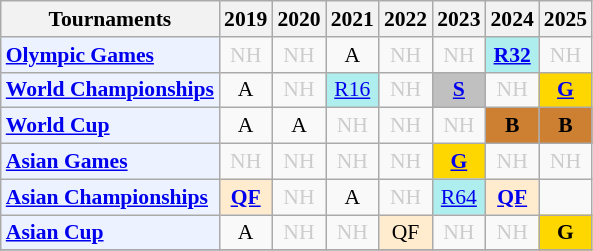<table class="wikitable" style="font-size: 90%; text-align:center">
<tr>
<th>Tournaments</th>
<th>2019</th>
<th>2020</th>
<th>2021</th>
<th>2022</th>
<th>2023</th>
<th>2024</th>
<th>2025</th>
</tr>
<tr>
<td bgcolor="#ECF2FF"; align="left"><strong><a href='#'>Olympic Games</a></strong></td>
<td style=color:#ccc>NH</td>
<td style=color:#ccc>NH</td>
<td>A</td>
<td style=color:#ccc>NH</td>
<td style=color:#ccc>NH</td>
<td bgcolor=AFEEEE><strong><a href='#'>R32</a></strong></td>
<td style=color:#ccc>NH</td>
</tr>
<tr>
<td bgcolor="#ECF2FF"; align="left"><strong><a href='#'>World Championships</a></strong></td>
<td>A</td>
<td style=color:#ccc>NH</td>
<td bgcolor=AFEEEE><a href='#'>R16</a></td>
<td style=color:#ccc>NH</td>
<td bgcolor=silver><strong><a href='#'>S</a></strong></td>
<td style=color:#ccc>NH</td>
<td bgcolor=gold><strong><a href='#'>G</a></strong></td>
</tr>
<tr>
<td bgcolor="#ECF2FF"; align="left"><strong><a href='#'>World Cup</a></strong></td>
<td>A</td>
<td>A</td>
<td style=color:#ccc>NH</td>
<td style=color:#ccc>NH</td>
<td style=color:#ccc>NH</td>
<td bgcolor=CD7F32><strong>B</strong></td>
<td bgcolor=CD7F32><strong>B</strong></td>
</tr>
<tr>
<td bgcolor="#ECF2FF"; align="left"><strong><a href='#'>Asian Games</a></strong></td>
<td style=color:#ccc>NH</td>
<td style=color:#ccc>NH</td>
<td style=color:#ccc>NH</td>
<td style=color:#ccc>NH</td>
<td bgcolor=gold><strong><a href='#'>G</a></strong></td>
<td style=color:#ccc>NH</td>
<td style=color:#ccc>NH</td>
</tr>
<tr>
<td bgcolor="#ECF2FF"; align="left"><strong><a href='#'>Asian Championships</a></strong></td>
<td bgcolor=FFEBCD><strong><a href='#'>QF</a></strong></td>
<td style=color:#ccc>NH</td>
<td>A</td>
<td style=color:#ccc>NH</td>
<td bgcolor=AFEEEE><a href='#'>R64</a></td>
<td bgcolor=FFEBCD><strong><a href='#'>QF</a></strong></td>
<td></td>
</tr>
<tr>
<td bgcolor="#ECF2FF"; align="left"><strong><a href='#'>Asian Cup</a></strong></td>
<td>A</td>
<td style=color:#ccc>NH</td>
<td style=color:#ccc>NH</td>
<td bgcolor=FFEBCD>QF</td>
<td style=color:#ccc>NH</td>
<td style=color:#ccc>NH</td>
<td bgcolor=gold><strong>G</strong></td>
</tr>
<tr>
</tr>
</table>
